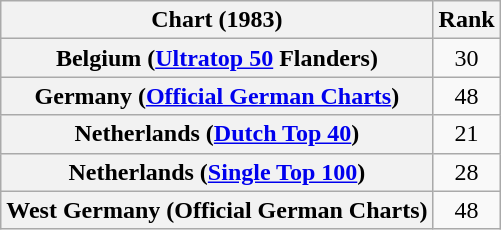<table class="wikitable plainrowheaders sortable">
<tr>
<th>Chart (1983)</th>
<th>Rank</th>
</tr>
<tr>
<th scope="row">Belgium (<a href='#'>Ultratop 50</a> Flanders)</th>
<td align="center">30</td>
</tr>
<tr>
<th scope="row">Germany (<a href='#'>Official German Charts</a>)</th>
<td align="center">48</td>
</tr>
<tr>
<th scope="row">Netherlands (<a href='#'>Dutch Top 40</a>)</th>
<td align="center">21</td>
</tr>
<tr>
<th scope="row">Netherlands (<a href='#'>Single Top 100</a>)</th>
<td align="center">28</td>
</tr>
<tr>
<th scope="row">West Germany (Official German Charts)</th>
<td align="center">48</td>
</tr>
</table>
